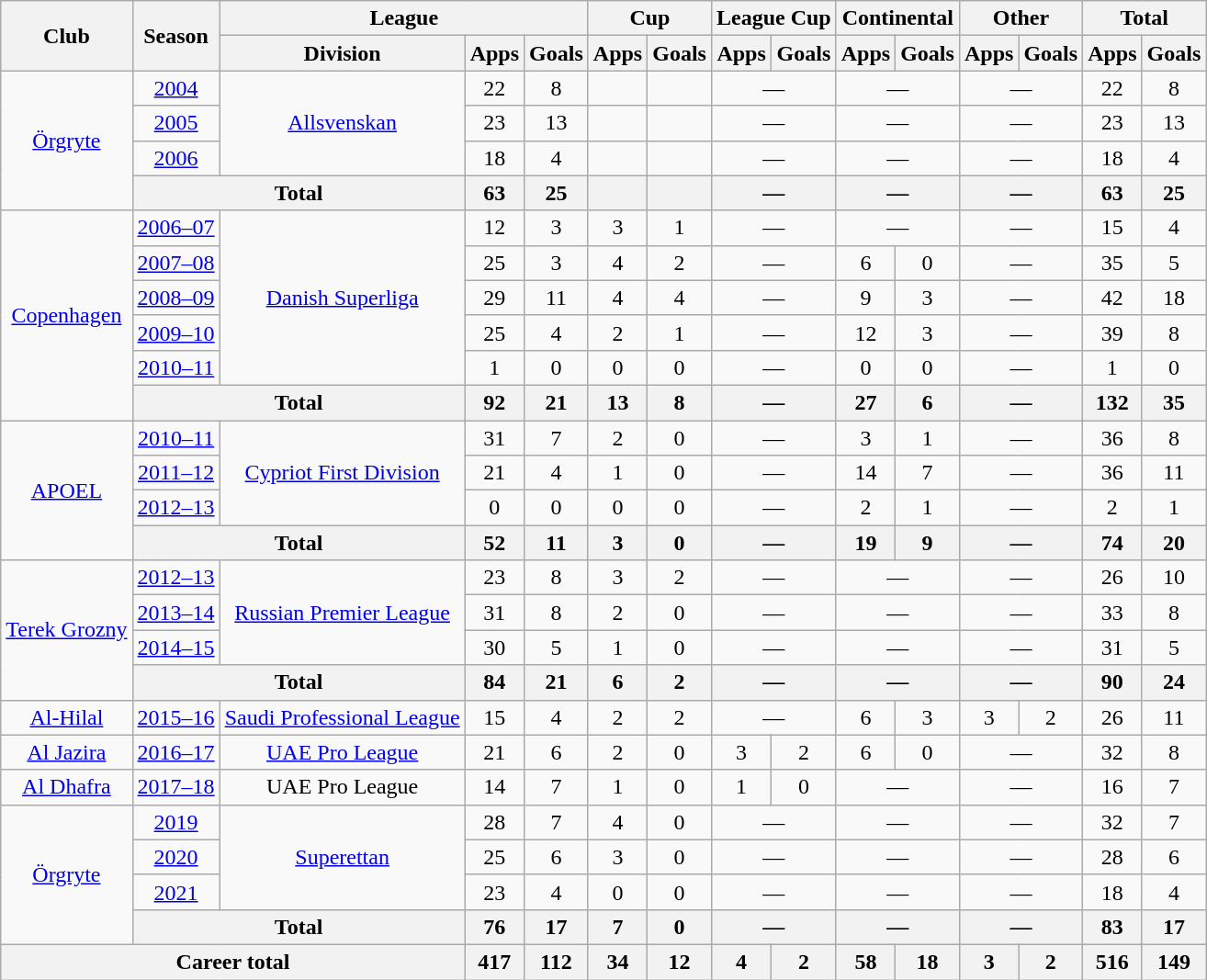<table class="wikitable" style="text-align:center">
<tr>
<th rowspan=2>Club</th>
<th rowspan=2>Season</th>
<th colspan=3>League</th>
<th colspan=2>Cup</th>
<th colspan=2>League Cup</th>
<th colspan=2>Continental</th>
<th colspan=2>Other</th>
<th colspan=2>Total</th>
</tr>
<tr>
<th>Division</th>
<th>Apps</th>
<th>Goals</th>
<th>Apps</th>
<th>Goals</th>
<th>Apps</th>
<th>Goals</th>
<th>Apps</th>
<th>Goals</th>
<th>Apps</th>
<th>Goals</th>
<th>Apps</th>
<th>Goals</th>
</tr>
<tr>
<td rowspan="4"><a href='#'>Örgryte</a></td>
<td><a href='#'>2004</a></td>
<td rowspan="3"><a href='#'>Allsvenskan</a></td>
<td>22</td>
<td>8</td>
<td></td>
<td></td>
<td colspan="2">—</td>
<td colspan="2">—</td>
<td colspan="2">—</td>
<td>22</td>
<td>8</td>
</tr>
<tr>
<td><a href='#'>2005</a></td>
<td>23</td>
<td>13</td>
<td></td>
<td></td>
<td colspan="2">—</td>
<td colspan="2">—</td>
<td colspan="2">—</td>
<td>23</td>
<td>13</td>
</tr>
<tr>
<td><a href='#'>2006</a></td>
<td>18</td>
<td>4</td>
<td></td>
<td></td>
<td colspan="2">—</td>
<td colspan="2">—</td>
<td colspan="2">—</td>
<td>18</td>
<td>4</td>
</tr>
<tr>
<th colspan=2>Total</th>
<th>63</th>
<th>25</th>
<th></th>
<th></th>
<th colspan="2">—</th>
<th colspan="2">—</th>
<th colspan="2">—</th>
<th>63</th>
<th>25</th>
</tr>
<tr>
<td rowspan="6"><a href='#'>Copenhagen</a></td>
<td><a href='#'>2006–07</a></td>
<td rowspan="5"><a href='#'>Danish Superliga</a></td>
<td>12</td>
<td>3</td>
<td>3</td>
<td>1</td>
<td colspan="2">—</td>
<td colspan="2">—</td>
<td colspan="2">—</td>
<td>15</td>
<td>4</td>
</tr>
<tr>
<td><a href='#'>2007–08</a></td>
<td>25</td>
<td>3</td>
<td>4</td>
<td>2</td>
<td colspan="2">—</td>
<td>6</td>
<td>0</td>
<td colspan="2">—</td>
<td>35</td>
<td>5</td>
</tr>
<tr>
<td><a href='#'>2008–09</a></td>
<td>29</td>
<td>11</td>
<td>4</td>
<td>4</td>
<td colspan="2">—</td>
<td>9</td>
<td>3</td>
<td colspan="2">—</td>
<td>42</td>
<td>18</td>
</tr>
<tr>
<td><a href='#'>2009–10</a></td>
<td>25</td>
<td>4</td>
<td>2</td>
<td>1</td>
<td colspan="2">—</td>
<td>12</td>
<td>3</td>
<td colspan="2">—</td>
<td>39</td>
<td>8</td>
</tr>
<tr>
<td><a href='#'>2010–11</a></td>
<td>1</td>
<td>0</td>
<td>0</td>
<td>0</td>
<td colspan="2">—</td>
<td>0</td>
<td>0</td>
<td colspan="2">—</td>
<td>1</td>
<td>0</td>
</tr>
<tr>
<th colspan=2>Total</th>
<th>92</th>
<th>21</th>
<th>13</th>
<th>8</th>
<th colspan="2">—</th>
<th>27</th>
<th>6</th>
<th colspan="2">—</th>
<th>132</th>
<th>35</th>
</tr>
<tr>
<td rowspan="4"><a href='#'>APOEL</a></td>
<td><a href='#'>2010–11</a></td>
<td rowspan="3"><a href='#'>Cypriot First Division</a></td>
<td>31</td>
<td>7</td>
<td>2</td>
<td>0</td>
<td colspan="2">—</td>
<td>3</td>
<td>1</td>
<td colspan="2">—</td>
<td>36</td>
<td>8</td>
</tr>
<tr>
<td><a href='#'>2011–12</a></td>
<td>21</td>
<td>4</td>
<td>1</td>
<td>0</td>
<td colspan="2">—</td>
<td>14</td>
<td>7</td>
<td colspan="2">—</td>
<td>36</td>
<td>11</td>
</tr>
<tr>
<td><a href='#'>2012–13</a></td>
<td>0</td>
<td>0</td>
<td>0</td>
<td>0</td>
<td colspan="2">—</td>
<td>2</td>
<td>1</td>
<td colspan="2">—</td>
<td>2</td>
<td>1</td>
</tr>
<tr>
<th colspan=2>Total</th>
<th>52</th>
<th>11</th>
<th>3</th>
<th>0</th>
<th colspan="2">—</th>
<th>19</th>
<th>9</th>
<th colspan="2">—</th>
<th>74</th>
<th>20</th>
</tr>
<tr>
<td rowspan="4"><a href='#'>Terek Grozny</a></td>
<td><a href='#'>2012–13</a></td>
<td rowspan="3"><a href='#'>Russian Premier League</a></td>
<td>23</td>
<td>8</td>
<td>3</td>
<td>2</td>
<td colspan="2">—</td>
<td colspan="2">—</td>
<td colspan="2">—</td>
<td>26</td>
<td>10</td>
</tr>
<tr>
<td><a href='#'>2013–14</a></td>
<td>31</td>
<td>8</td>
<td>2</td>
<td>0</td>
<td colspan="2">—</td>
<td colspan="2">—</td>
<td colspan="2">—</td>
<td>33</td>
<td>8</td>
</tr>
<tr>
<td><a href='#'>2014–15</a></td>
<td>30</td>
<td>5</td>
<td>1</td>
<td>0</td>
<td colspan="2">—</td>
<td colspan="2">—</td>
<td colspan="2">—</td>
<td>31</td>
<td>5</td>
</tr>
<tr>
<th colspan=2>Total</th>
<th>84</th>
<th>21</th>
<th>6</th>
<th>2</th>
<th colspan="2">—</th>
<th colspan="2">—</th>
<th colspan="2">—</th>
<th>90</th>
<th>24</th>
</tr>
<tr>
<td><a href='#'>Al-Hilal</a></td>
<td><a href='#'>2015–16</a></td>
<td><a href='#'>Saudi Professional League</a></td>
<td>15</td>
<td>4</td>
<td>2</td>
<td>2</td>
<td colspan="2">—</td>
<td>6</td>
<td>3</td>
<td>3</td>
<td>2</td>
<td>26</td>
<td>11</td>
</tr>
<tr>
<td><a href='#'>Al Jazira</a></td>
<td><a href='#'>2016–17</a></td>
<td><a href='#'>UAE Pro League</a></td>
<td>21</td>
<td>6</td>
<td>2</td>
<td>0</td>
<td>3</td>
<td>2</td>
<td>6</td>
<td>0</td>
<td colspan="2">—</td>
<td>32</td>
<td>8</td>
</tr>
<tr>
<td><a href='#'>Al Dhafra</a></td>
<td><a href='#'>2017–18</a></td>
<td>UAE Pro League</td>
<td>14</td>
<td>7</td>
<td>1</td>
<td>0</td>
<td>1</td>
<td>0</td>
<td colspan="2">—</td>
<td colspan="2">—</td>
<td>16</td>
<td>7</td>
</tr>
<tr>
<td rowspan="4"><a href='#'>Örgryte</a></td>
<td><a href='#'>2019</a></td>
<td rowspan="3"><a href='#'>Superettan</a></td>
<td>28</td>
<td>7</td>
<td>4</td>
<td>0</td>
<td colspan="2">—</td>
<td colspan="2">—</td>
<td colspan="2">—</td>
<td>32</td>
<td>7</td>
</tr>
<tr>
<td><a href='#'>2020</a></td>
<td>25</td>
<td>6</td>
<td>3</td>
<td>0</td>
<td colspan="2">—</td>
<td colspan="2">—</td>
<td colspan="2">—</td>
<td>28</td>
<td>6</td>
</tr>
<tr>
<td><a href='#'>2021</a></td>
<td>23</td>
<td>4</td>
<td>0</td>
<td>0</td>
<td colspan="2">—</td>
<td colspan="2">—</td>
<td colspan="2">—</td>
<td>18</td>
<td>4</td>
</tr>
<tr>
<th colspan=2>Total</th>
<th>76</th>
<th>17</th>
<th>7</th>
<th>0</th>
<th colspan="2">—</th>
<th colspan="2">—</th>
<th colspan="2">—</th>
<th>83</th>
<th>17</th>
</tr>
<tr>
<th colspan=3>Career total</th>
<th>417</th>
<th>112</th>
<th>34</th>
<th>12</th>
<th>4</th>
<th>2</th>
<th>58</th>
<th>18</th>
<th>3</th>
<th>2</th>
<th>516</th>
<th>149</th>
</tr>
</table>
